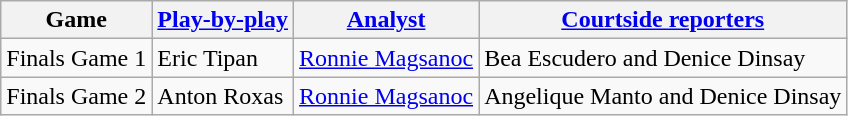<table class=wikitable>
<tr>
<th>Game</th>
<th><a href='#'>Play-by-play</a></th>
<th><a href='#'>Analyst</a></th>
<th><a href='#'>Courtside reporters</a></th>
</tr>
<tr>
<td>Finals Game 1</td>
<td>Eric Tipan</td>
<td><a href='#'>Ronnie Magsanoc</a></td>
<td>Bea Escudero and Denice Dinsay</td>
</tr>
<tr>
<td>Finals Game 2</td>
<td>Anton Roxas</td>
<td><a href='#'>Ronnie Magsanoc</a></td>
<td>Angelique Manto and Denice Dinsay</td>
</tr>
</table>
